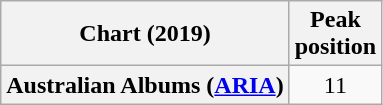<table class="wikitable plainrowheaders" style="text-align:center">
<tr>
<th scope="col">Chart (2019)</th>
<th scope="col">Peak<br> position</th>
</tr>
<tr>
<th scope="row">Australian Albums (<a href='#'>ARIA</a>)</th>
<td>11</td>
</tr>
</table>
